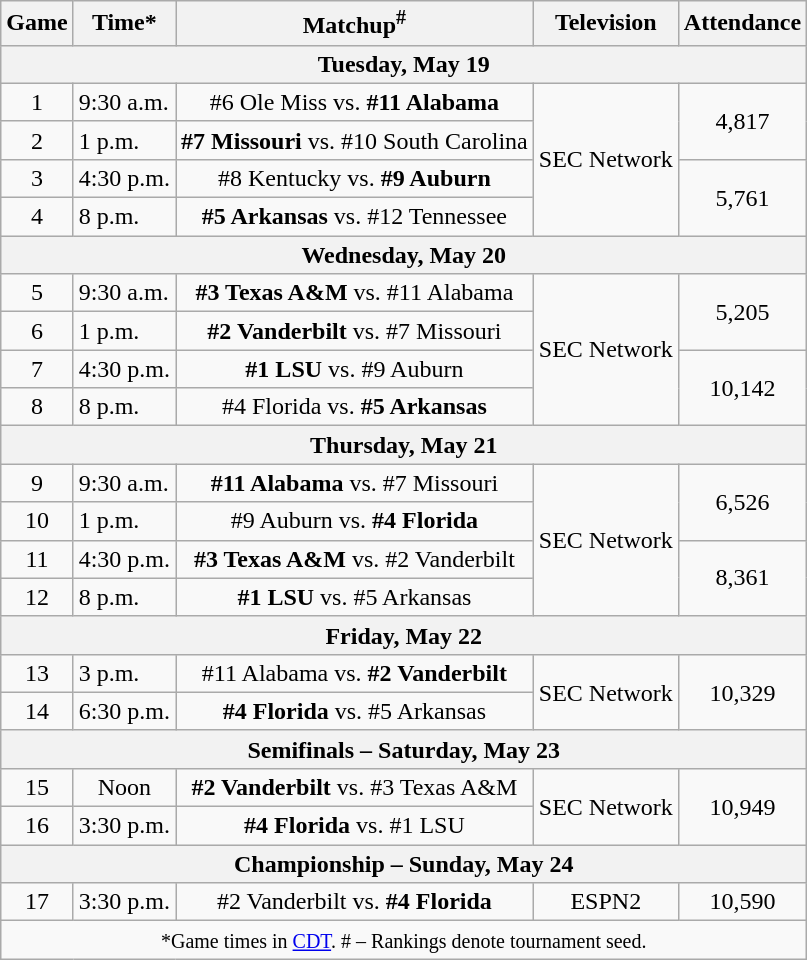<table class="wikitable" style="text-align:center;">
<tr>
<th>Game</th>
<th>Time*</th>
<th>Matchup<sup>#</sup></th>
<th>Television</th>
<th>Attendance</th>
</tr>
<tr>
<th colspan=7>Tuesday, May 19</th>
</tr>
<tr>
<td>1</td>
<td style="text-align:left">9:30 a.m.</td>
<td>#6 Ole Miss vs. <strong>#11 Alabama</strong></td>
<td rowspan=4>SEC Network</td>
<td rowspan=2>4,817</td>
</tr>
<tr>
<td>2</td>
<td style="text-align:left">1 p.m.</td>
<td><strong>#7 Missouri</strong> vs. #10 South Carolina</td>
</tr>
<tr>
<td>3</td>
<td style="text-align:left">4:30 p.m.</td>
<td>#8 Kentucky vs. <strong>#9 Auburn</strong></td>
<td rowspan=2>5,761</td>
</tr>
<tr>
<td>4</td>
<td style="text-align:left">8 p.m.</td>
<td><strong>#5 Arkansas</strong> vs. #12 Tennessee</td>
</tr>
<tr>
<th colspan=7>Wednesday, May 20</th>
</tr>
<tr>
<td>5</td>
<td style="text-align:left">9:30 a.m.</td>
<td><strong>#3 Texas A&M</strong> vs. #11 Alabama</td>
<td rowspan=4>SEC Network</td>
<td rowspan=2>5,205</td>
</tr>
<tr>
<td>6</td>
<td style="text-align:left">1 p.m.</td>
<td><strong>#2 Vanderbilt</strong> vs. #7 Missouri</td>
</tr>
<tr>
<td>7</td>
<td style="text-align:left">4:30 p.m.</td>
<td><strong>#1 LSU</strong> vs. #9 Auburn</td>
<td rowspan=2>10,142</td>
</tr>
<tr>
<td>8</td>
<td style="text-align:left">8 p.m.</td>
<td>#4 Florida vs. <strong>#5 Arkansas</strong></td>
</tr>
<tr>
<th colspan=7>Thursday, May 21</th>
</tr>
<tr>
<td>9</td>
<td style="text-align:left">9:30 a.m.</td>
<td><strong>#11 Alabama</strong> vs. #7 Missouri</td>
<td rowspan=4>SEC Network</td>
<td rowspan=2>6,526</td>
</tr>
<tr>
<td>10</td>
<td style="text-align:left">1 p.m.</td>
<td>#9 Auburn vs. <strong>#4 Florida</strong></td>
</tr>
<tr>
<td>11</td>
<td style="text-align:left">4:30 p.m.</td>
<td><strong>#3 Texas A&M</strong> vs. #2 Vanderbilt</td>
<td rowspan=2>8,361</td>
</tr>
<tr>
<td>12</td>
<td style="text-align:left">8 p.m.</td>
<td><strong>#1 LSU</strong> vs. #5 Arkansas</td>
</tr>
<tr>
<th colspan=7>Friday, May 22</th>
</tr>
<tr>
<td>13</td>
<td style="text-align:left">3 p.m.</td>
<td>#11 Alabama vs. <strong>#2 Vanderbilt</strong></td>
<td rowspan=2>SEC Network</td>
<td rowspan=2>10,329</td>
</tr>
<tr>
<td>14</td>
<td style="text-align:left">6:30 p.m.</td>
<td><strong>#4 Florida</strong> vs. #5 Arkansas</td>
</tr>
<tr>
<th colspan=7>Semifinals – Saturday, May 23</th>
</tr>
<tr>
<td>15</td>
<td>Noon</td>
<td><strong>#2 Vanderbilt</strong> vs. #3 Texas A&M</td>
<td rowspan=2>SEC Network</td>
<td rowspan=2>10,949</td>
</tr>
<tr>
<td>16</td>
<td style="text-align:left">3:30 p.m.</td>
<td><strong>#4 Florida</strong> vs. #1 LSU</td>
</tr>
<tr>
<th colspan=7>Championship – Sunday, May 24</th>
</tr>
<tr>
<td>17</td>
<td style="text-align:left">3:30 p.m.</td>
<td>#2 Vanderbilt vs. <strong>#4 Florida</strong></td>
<td>ESPN2</td>
<td>10,590</td>
</tr>
<tr>
<td colspan=7><small>*Game times in <a href='#'>CDT</a>. # – Rankings denote tournament seed.</small></td>
</tr>
</table>
